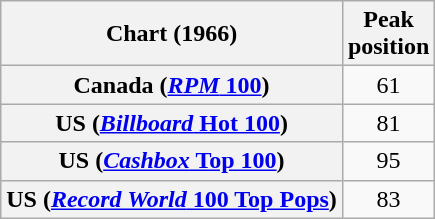<table class="wikitable sortable plainrowheaders" style="text-align:center">
<tr>
<th>Chart (1966)</th>
<th>Peak<br>position</th>
</tr>
<tr>
<th scope="row">Canada (<a href='#'><em>RPM</em> 100</a>)</th>
<td style="text-align:center;">61</td>
</tr>
<tr>
<th scope="row">US (<a href='#'><em>Billboard</em> Hot 100</a>)</th>
<td style="text-align:center;">81</td>
</tr>
<tr>
<th scope="row">US (<a href='#'><em>Cashbox</em> Top 100</a>)</th>
<td style="text-align:center;">95</td>
</tr>
<tr>
<th scope="row">US (<a href='#'><em>Record World</em> 100 Top Pops</a>)</th>
<td style="text-align:center;">83</td>
</tr>
</table>
